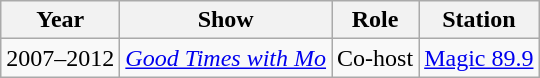<table class="wikitable">
<tr>
<th>Year</th>
<th>Show</th>
<th>Role</th>
<th>Station</th>
</tr>
<tr>
<td>2007–2012</td>
<td><em><a href='#'>Good Times with Mo</a></em></td>
<td>Co-host</td>
<td><a href='#'>Magic 89.9</a></td>
</tr>
</table>
